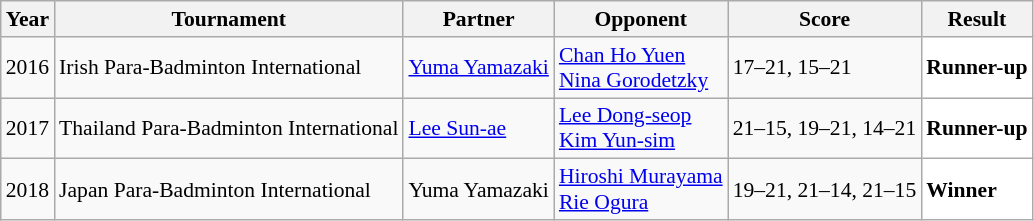<table class="sortable wikitable" style="font-size: 90%;">
<tr>
<th>Year</th>
<th>Tournament</th>
<th>Partner</th>
<th>Opponent</th>
<th>Score</th>
<th>Result</th>
</tr>
<tr>
<td align="center">2016</td>
<td align="left">Irish Para-Badminton International</td>
<td> <a href='#'>Yuma Yamazaki</a></td>
<td align="left"> <a href='#'>Chan Ho Yuen</a><br> <a href='#'>Nina Gorodetzky</a></td>
<td align="left">17–21, 15–21</td>
<td style="text-align:left; background:white"> <strong>Runner-up</strong></td>
</tr>
<tr>
<td align="center">2017</td>
<td align="left">Thailand Para-Badminton International</td>
<td> <a href='#'>Lee Sun-ae</a></td>
<td align="left"> <a href='#'>Lee Dong-seop</a><br> <a href='#'>Kim Yun-sim</a></td>
<td align="left">21–15, 19–21, 14–21</td>
<td style="text-align:left; background:white"> <strong>Runner-up</strong></td>
</tr>
<tr>
<td align="center">2018</td>
<td align="left">Japan Para-Badminton International</td>
<td> Yuma Yamazaki</td>
<td align="left"> <a href='#'>Hiroshi Murayama</a><br> <a href='#'>Rie Ogura</a></td>
<td align="left">19–21, 21–14, 21–15</td>
<td style="text-align:left; background:white"> <strong>Winner</strong></td>
</tr>
</table>
